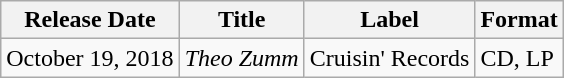<table class="wikitable">
<tr>
<th>Release Date</th>
<th>Title</th>
<th>Label</th>
<th>Format</th>
</tr>
<tr>
<td>October 19, 2018</td>
<td><em>Theo Zumm</em></td>
<td>Cruisin' Records</td>
<td>CD, LP</td>
</tr>
</table>
